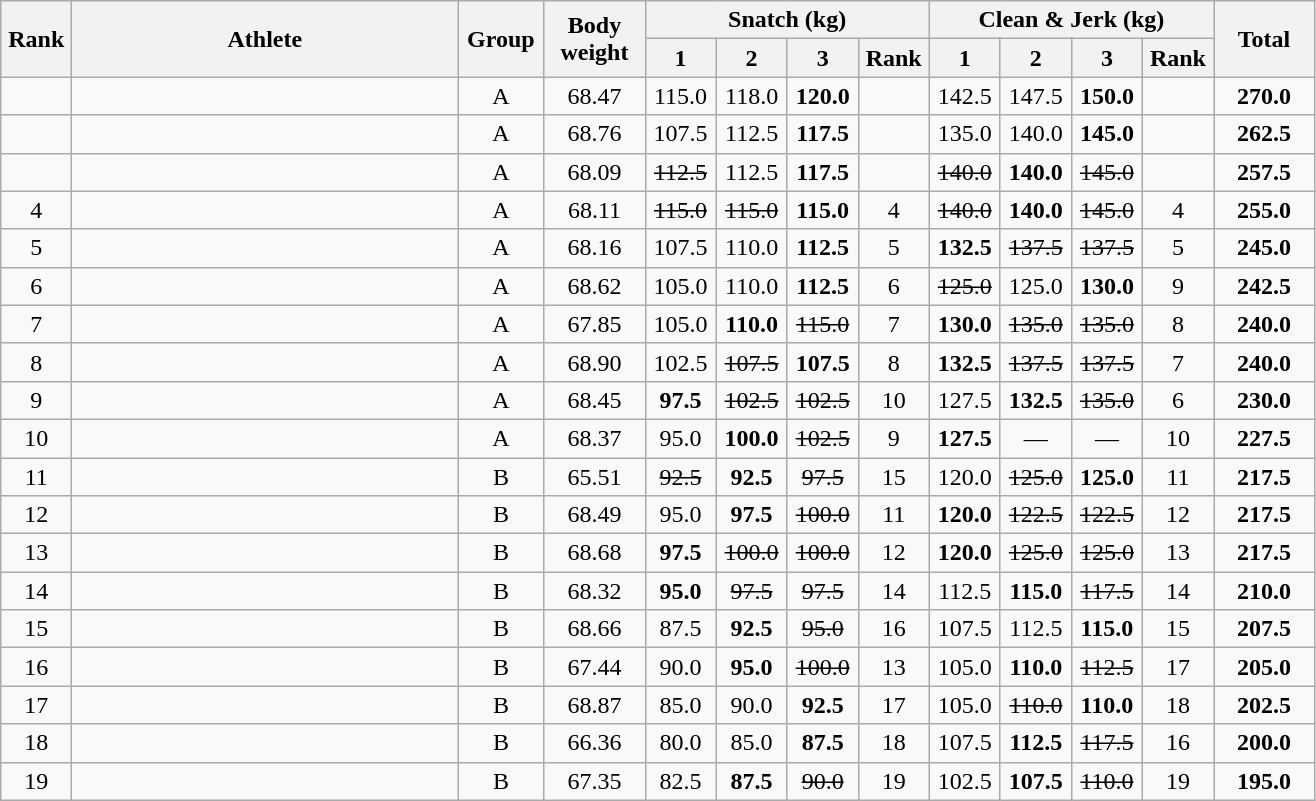<table class = "wikitable" style="text-align:center;">
<tr>
<th rowspan=2 width=40>Rank</th>
<th rowspan=2 width=250>Athlete</th>
<th rowspan=2 width=50>Group</th>
<th rowspan=2 width=60>Body weight</th>
<th colspan=4>Snatch (kg)</th>
<th colspan=4>Clean & Jerk (kg)</th>
<th rowspan=2 width=60>Total</th>
</tr>
<tr>
<th width=40>1</th>
<th width=40>2</th>
<th width=40>3</th>
<th width=40>Rank</th>
<th width=40>1</th>
<th width=40>2</th>
<th width=40>3</th>
<th width=40>Rank</th>
</tr>
<tr>
<td></td>
<td align=left></td>
<td>A</td>
<td>68.47</td>
<td>115.0</td>
<td>118.0</td>
<td><strong>120.0</strong></td>
<td></td>
<td>142.5</td>
<td>147.5</td>
<td><strong>150.0</strong></td>
<td></td>
<td><strong>270.0</strong></td>
</tr>
<tr>
<td></td>
<td align=left></td>
<td>A</td>
<td>68.76</td>
<td>107.5</td>
<td>112.5</td>
<td><strong>117.5</strong></td>
<td></td>
<td>135.0</td>
<td>140.0</td>
<td><strong>145.0</strong></td>
<td></td>
<td><strong>262.5</strong></td>
</tr>
<tr>
<td></td>
<td align=left></td>
<td>A</td>
<td>68.09</td>
<td><s>112.5 </s></td>
<td>112.5</td>
<td><strong>117.5</strong></td>
<td></td>
<td><s>140.0 </s></td>
<td><strong>140.0</strong></td>
<td><s>145.0 </s></td>
<td></td>
<td><strong>257.5</strong></td>
</tr>
<tr>
<td>4</td>
<td align=left></td>
<td>A</td>
<td>68.11</td>
<td><s>115.0 </s></td>
<td><s>115.0 </s></td>
<td><strong>115.0</strong></td>
<td>4</td>
<td><s>140.0 </s></td>
<td><strong>140.0</strong></td>
<td><s>145.0 </s></td>
<td>4</td>
<td><strong>255.0</strong></td>
</tr>
<tr>
<td>5</td>
<td align=left></td>
<td>A</td>
<td>68.16</td>
<td>107.5</td>
<td>110.0</td>
<td><strong>112.5</strong></td>
<td>5</td>
<td><strong>132.5</strong></td>
<td><s>137.5 </s></td>
<td><s>137.5 </s></td>
<td>5</td>
<td><strong>245.0</strong></td>
</tr>
<tr>
<td>6</td>
<td align=left></td>
<td>A</td>
<td>68.62</td>
<td>105.0</td>
<td>110.0</td>
<td><strong>112.5</strong></td>
<td>6</td>
<td><s>125.0 </s></td>
<td>125.0</td>
<td><strong>130.0</strong></td>
<td>9</td>
<td><strong>242.5</strong></td>
</tr>
<tr>
<td>7</td>
<td align=left></td>
<td>A</td>
<td>67.85</td>
<td>105.0</td>
<td><strong>110.0</strong></td>
<td><s>115.0 </s></td>
<td>7</td>
<td><strong>130.0</strong></td>
<td><s>135.0 </s></td>
<td><s>135.0 </s></td>
<td>8</td>
<td><strong>240.0</strong></td>
</tr>
<tr>
<td>8</td>
<td align=left></td>
<td>A</td>
<td>68.90</td>
<td>102.5</td>
<td><s>107.5 </s></td>
<td><strong>107.5</strong></td>
<td>8</td>
<td><strong>132.5</strong></td>
<td><s>137.5 </s></td>
<td><s>137.5 </s></td>
<td>7</td>
<td><strong>240.0</strong></td>
</tr>
<tr>
<td>9</td>
<td align=left></td>
<td>A</td>
<td>68.45</td>
<td><strong>97.5</strong></td>
<td><s>102.5 </s></td>
<td><s>102.5 </s></td>
<td>10</td>
<td>127.5</td>
<td><strong>132.5</strong></td>
<td><s>135.0 </s></td>
<td>6</td>
<td><strong>230.0</strong></td>
</tr>
<tr>
<td>10</td>
<td align=left></td>
<td>A</td>
<td>68.37</td>
<td>95.0</td>
<td><strong>100.0</strong></td>
<td><s>102.5 </s></td>
<td>9</td>
<td><strong>127.5</strong></td>
<td>—</td>
<td>—</td>
<td>10</td>
<td><strong>227.5</strong></td>
</tr>
<tr>
<td>11</td>
<td align=left></td>
<td>B</td>
<td>65.51</td>
<td><s>92.5 </s></td>
<td><strong>92.5</strong></td>
<td><s>97.5 </s></td>
<td>15</td>
<td>120.0</td>
<td><s>125.0 </s></td>
<td><strong>125.0</strong></td>
<td>11</td>
<td><strong>217.5</strong></td>
</tr>
<tr>
<td>12</td>
<td align=left></td>
<td>B</td>
<td>68.49</td>
<td>95.0</td>
<td><strong>97.5</strong></td>
<td><s>100.0 </s></td>
<td>11</td>
<td><strong>120.0</strong></td>
<td><s>122.5 </s></td>
<td><s>122.5 </s></td>
<td>12</td>
<td><strong>217.5</strong></td>
</tr>
<tr>
<td>13</td>
<td align=left></td>
<td>B</td>
<td>68.68</td>
<td><strong>97.5</strong></td>
<td><s>100.0 </s></td>
<td><s>100.0 </s></td>
<td>12</td>
<td><strong>120.0</strong></td>
<td><s>125.0 </s></td>
<td><s>125.0 </s></td>
<td>13</td>
<td><strong>217.5</strong></td>
</tr>
<tr>
<td>14</td>
<td align=left></td>
<td>B</td>
<td>68.32</td>
<td><strong>95.0</strong></td>
<td><s>97.5 </s></td>
<td><s>97.5 </s></td>
<td>14</td>
<td>112.5</td>
<td><strong>115.0</strong></td>
<td><s>117.5 </s></td>
<td>14</td>
<td><strong>210.0</strong></td>
</tr>
<tr>
<td>15</td>
<td align=left></td>
<td>B</td>
<td>68.66</td>
<td>87.5</td>
<td><strong>92.5</strong></td>
<td><s>95.0 </s></td>
<td>16</td>
<td>107.5</td>
<td>112.5</td>
<td><strong>115.0</strong></td>
<td>15</td>
<td><strong>207.5</strong></td>
</tr>
<tr>
<td>16</td>
<td align=left></td>
<td>B</td>
<td>67.44</td>
<td>90.0</td>
<td><strong>95.0</strong></td>
<td><s>100.0 </s></td>
<td>13</td>
<td>105.0</td>
<td><strong>110.0</strong></td>
<td><s>112.5 </s></td>
<td>17</td>
<td><strong>205.0</strong></td>
</tr>
<tr>
<td>17</td>
<td align=left></td>
<td>B</td>
<td>68.87</td>
<td>85.0</td>
<td>90.0</td>
<td><strong>92.5</strong></td>
<td>17</td>
<td>105.0</td>
<td><s>110.0 </s></td>
<td><strong>110.0</strong></td>
<td>18</td>
<td><strong>202.5</strong></td>
</tr>
<tr>
<td>18</td>
<td align=left></td>
<td>B</td>
<td>66.36</td>
<td>80.0</td>
<td>85.0</td>
<td><strong>87.5</strong></td>
<td>18</td>
<td>107.5</td>
<td><strong>112.5</strong></td>
<td><s>117.5 </s></td>
<td>16</td>
<td><strong>200.0</strong></td>
</tr>
<tr>
<td>19</td>
<td align=left></td>
<td>B</td>
<td>67.35</td>
<td>82.5</td>
<td><strong>87.5</strong></td>
<td><s>90.0 </s></td>
<td>19</td>
<td>102.5</td>
<td><strong>107.5</strong></td>
<td><s>110.0 </s></td>
<td>19</td>
<td><strong>195.0</strong></td>
</tr>
</table>
